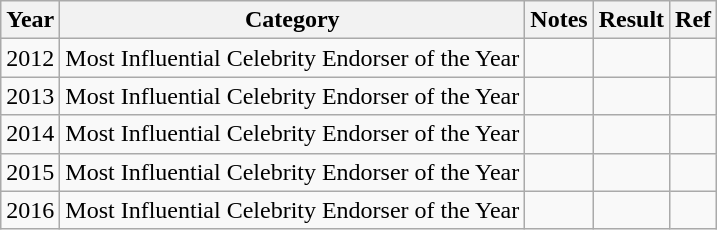<table class="wikitable">
<tr>
<th>Year</th>
<th>Category</th>
<th>Notes</th>
<th>Result</th>
<th>Ref</th>
</tr>
<tr>
<td>2012</td>
<td>Most Influential Celebrity Endorser of the Year</td>
<td></td>
<td></td>
<td></td>
</tr>
<tr>
<td>2013</td>
<td>Most Influential Celebrity Endorser of the Year</td>
<td></td>
<td></td>
<td></td>
</tr>
<tr>
<td>2014</td>
<td>Most Influential Celebrity Endorser of the Year</td>
<td></td>
<td></td>
<td></td>
</tr>
<tr>
<td>2015</td>
<td>Most Influential Celebrity Endorser of the Year</td>
<td></td>
<td></td>
<td></td>
</tr>
<tr>
<td>2016</td>
<td>Most Influential Celebrity Endorser of the Year</td>
<td></td>
<td></td>
<td></td>
</tr>
</table>
